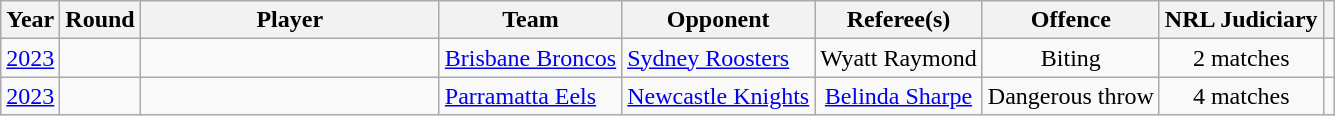<table class="wikitable sortable" style="text-align: center; font-size:100%">
<tr>
<th scope="col">Year</th>
<th scope="col">Round</th>
<th scope="col" style="width:12em">Player</th>
<th scope="col">Team</th>
<th scope="col">Opponent</th>
<th scope="col">Referee(s)</th>
<th scope="col">Offence</th>
<th scope="col">NRL Judiciary</th>
<th scope="col" class="unsortable"></th>
</tr>
<tr>
<td><a href='#'>2023</a></td>
<td></td>
<td></td>
<td style="text-align:left;"><a href='#'>Brisbane Broncos</a></td>
<td style="text-align:left;"><a href='#'>Sydney Roosters</a></td>
<td>Wyatt Raymond</td>
<td>Biting</td>
<td>2 matches</td>
<td></td>
</tr>
<tr>
<td><a href='#'>2023</a></td>
<td></td>
<td></td>
<td style="text-align:left;"><a href='#'>Parramatta Eels</a></td>
<td style="text-align:left;"><a href='#'>Newcastle Knights</a></td>
<td><a href='#'>Belinda Sharpe</a></td>
<td>Dangerous throw</td>
<td>4 matches</td>
<td></td>
</tr>
</table>
